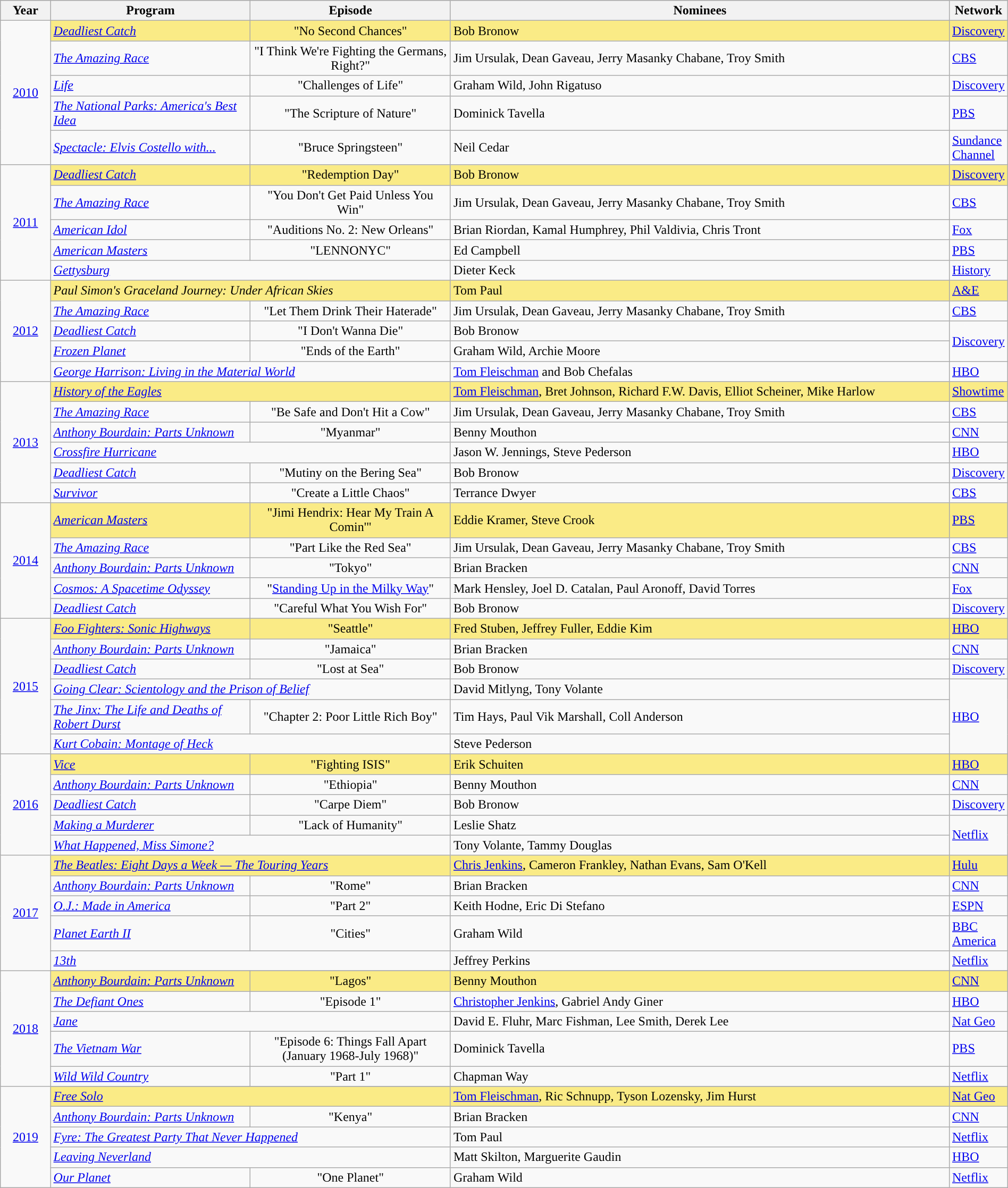<table class="wikitable" style="width:100%">
<tr style="background:#bebebe;">
<th width="5%">Year</th>
<th width="20%">Program</th>
<th width="20%">Episode</th>
<th width="50%">Nominees</th>
<th width="5%">Network</th>
</tr>
<tr>
<td rowspan=5 style="text-align:center;"><a href='#'>2010</a><br></td>
<td style="background:#FAEB86;"><em><a href='#'>Deadliest Catch</a></em></td>
<td style="background:#FAEB86;"  align=center>"No Second Chances"</td>
<td style="background:#FAEB86;">Bob Bronow</td>
<td style="background:#FAEB86;"><a href='#'>Discovery</a></td>
</tr>
<tr>
<td><em><a href='#'>The Amazing Race</a></em></td>
<td align=center>"I Think We're Fighting the Germans, Right?"</td>
<td>Jim Ursulak, Dean Gaveau, Jerry Masanky Chabane, Troy Smith</td>
<td><a href='#'>CBS</a></td>
</tr>
<tr>
<td><em><a href='#'>Life</a></em></td>
<td align=center>"Challenges of Life"</td>
<td>Graham Wild, John Rigatuso</td>
<td><a href='#'>Discovery</a></td>
</tr>
<tr>
<td><em><a href='#'>The National Parks: America's Best Idea</a></em></td>
<td align=center>"The Scripture of Nature"</td>
<td>Dominick Tavella</td>
<td><a href='#'>PBS</a></td>
</tr>
<tr>
<td><em><a href='#'>Spectacle: Elvis Costello with...</a></em></td>
<td align=center>"Bruce Springsteen"</td>
<td>Neil Cedar</td>
<td><a href='#'>Sundance Channel</a></td>
</tr>
<tr>
<td rowspan=5 style="text-align:center;"><a href='#'>2011</a><br></td>
<td style="background:#FAEB86;"><em><a href='#'>Deadliest Catch</a></em></td>
<td style="background:#FAEB86;"  align=center>"Redemption Day"</td>
<td style="background:#FAEB86;">Bob Bronow</td>
<td style="background:#FAEB86;"><a href='#'>Discovery</a></td>
</tr>
<tr>
<td><em><a href='#'>The Amazing Race</a></em></td>
<td align=center>"You Don't Get Paid Unless You Win"</td>
<td>Jim Ursulak, Dean Gaveau, Jerry Masanky Chabane, Troy Smith</td>
<td><a href='#'>CBS</a></td>
</tr>
<tr>
<td><em><a href='#'>American Idol</a></em></td>
<td align=center>"Auditions No. 2: New Orleans"</td>
<td>Brian Riordan, Kamal Humphrey, Phil Valdivia, Chris Tront</td>
<td><a href='#'>Fox</a></td>
</tr>
<tr>
<td><em><a href='#'>American Masters</a></em></td>
<td align=center>"LENNONYC"</td>
<td>Ed Campbell</td>
<td><a href='#'>PBS</a></td>
</tr>
<tr>
<td colspan=2><em><a href='#'>Gettysburg</a></em></td>
<td>Dieter Keck</td>
<td><a href='#'>History</a></td>
</tr>
<tr>
<td rowspan=5 style="text-align:center;"><a href='#'>2012</a><br></td>
<td style="background:#FAEB86;" colspan=2><em>Paul Simon's Graceland Journey: Under African Skies</em></td>
<td style="background:#FAEB86;">Tom Paul</td>
<td style="background:#FAEB86;"><a href='#'>A&E</a></td>
</tr>
<tr>
<td><em><a href='#'>The Amazing Race</a></em></td>
<td align=center>"Let Them Drink Their Haterade"</td>
<td>Jim Ursulak, Dean Gaveau, Jerry Masanky Chabane, Troy Smith</td>
<td><a href='#'>CBS</a></td>
</tr>
<tr>
<td><em><a href='#'>Deadliest Catch</a></em></td>
<td align=center>"I Don't Wanna Die"</td>
<td>Bob Bronow</td>
<td rowspan=2><a href='#'>Discovery</a></td>
</tr>
<tr>
<td><em><a href='#'>Frozen Planet</a></em></td>
<td align=center>"Ends of the Earth"</td>
<td>Graham Wild, Archie Moore</td>
</tr>
<tr>
<td colspan=2><em><a href='#'>George Harrison: Living in the Material World</a></em></td>
<td><a href='#'>Tom Fleischman</a> and Bob Chefalas</td>
<td><a href='#'>HBO</a></td>
</tr>
<tr>
<td rowspan=6 style="text-align:center;"><a href='#'>2013</a><br></td>
<td style="background:#FAEB86;" colspan=2><em><a href='#'>History of the Eagles</a></em></td>
<td style="background:#FAEB86;"><a href='#'>Tom Fleischman</a>, Bret Johnson, Richard F.W. Davis, Elliot Scheiner, Mike Harlow</td>
<td style="background:#FAEB86;"><a href='#'>Showtime</a></td>
</tr>
<tr>
<td><em><a href='#'>The Amazing Race</a></em></td>
<td align=center>"Be Safe and Don't Hit a Cow"</td>
<td>Jim Ursulak, Dean Gaveau, Jerry Masanky Chabane, Troy Smith</td>
<td><a href='#'>CBS</a></td>
</tr>
<tr>
<td><em><a href='#'>Anthony Bourdain: Parts Unknown</a></em></td>
<td align=center>"Myanmar"</td>
<td>Benny Mouthon</td>
<td><a href='#'>CNN</a></td>
</tr>
<tr>
<td colspan=2><em><a href='#'>Crossfire Hurricane</a></em></td>
<td>Jason W. Jennings, Steve Pederson</td>
<td><a href='#'>HBO</a></td>
</tr>
<tr>
<td><em><a href='#'>Deadliest Catch</a></em></td>
<td align=center>"Mutiny on the Bering Sea"</td>
<td>Bob Bronow</td>
<td><a href='#'>Discovery</a></td>
</tr>
<tr>
<td><em><a href='#'>Survivor</a></em></td>
<td align=center>"Create a Little Chaos"</td>
<td>Terrance Dwyer</td>
<td><a href='#'>CBS</a></td>
</tr>
<tr>
<td rowspan=5 style="text-align:center;"><a href='#'>2014</a><br></td>
<td style="background:#FAEB86;"><em><a href='#'>American Masters</a></em></td>
<td style="background:#FAEB86;"  align=center>"Jimi Hendrix: Hear My Train A Comin'"</td>
<td style="background:#FAEB86;">Eddie Kramer, Steve Crook</td>
<td style="background:#FAEB86;"><a href='#'>PBS</a></td>
</tr>
<tr>
<td><em><a href='#'>The Amazing Race</a></em></td>
<td align=center>"Part Like the Red Sea"</td>
<td>Jim Ursulak, Dean Gaveau, Jerry Masanky Chabane, Troy Smith</td>
<td><a href='#'>CBS</a></td>
</tr>
<tr>
<td><em><a href='#'>Anthony Bourdain: Parts Unknown</a></em></td>
<td align=center>"Tokyo"</td>
<td>Brian Bracken</td>
<td><a href='#'>CNN</a></td>
</tr>
<tr>
<td><em><a href='#'>Cosmos: A Spacetime Odyssey</a></em></td>
<td align=center>"<a href='#'>Standing Up in the Milky Way</a>"</td>
<td>Mark Hensley, Joel D. Catalan, Paul Aronoff, David Torres</td>
<td><a href='#'>Fox</a></td>
</tr>
<tr>
<td><em><a href='#'>Deadliest Catch</a></em></td>
<td align=center>"Careful What You Wish For"</td>
<td>Bob Bronow</td>
<td><a href='#'>Discovery</a></td>
</tr>
<tr>
<td rowspan=6 style="text-align:center;"><a href='#'>2015</a><br></td>
<td style="background:#FAEB86;"><em><a href='#'>Foo Fighters: Sonic Highways</a></em></td>
<td style="background:#FAEB86;"  align=center>"Seattle"</td>
<td style="background:#FAEB86;">Fred Stuben, Jeffrey Fuller, Eddie Kim</td>
<td style="background:#FAEB86;"><a href='#'>HBO</a></td>
</tr>
<tr>
<td><em><a href='#'>Anthony Bourdain: Parts Unknown</a></em></td>
<td align=center>"Jamaica"</td>
<td>Brian Bracken</td>
<td><a href='#'>CNN</a></td>
</tr>
<tr>
<td><em><a href='#'>Deadliest Catch</a></em></td>
<td align=center>"Lost at Sea"</td>
<td>Bob Bronow</td>
<td><a href='#'>Discovery</a></td>
</tr>
<tr>
<td colspan=2><em><a href='#'>Going Clear: Scientology and the Prison of Belief</a></em></td>
<td>David Mitlyng, Tony Volante</td>
<td rowspan=3><a href='#'>HBO</a></td>
</tr>
<tr>
<td><em><a href='#'>The Jinx: The Life and Deaths of Robert Durst</a></em></td>
<td align=center>"Chapter 2: Poor Little Rich Boy"</td>
<td>Tim Hays, Paul Vik Marshall, Coll Anderson</td>
</tr>
<tr>
<td colspan=2><em><a href='#'>Kurt Cobain: Montage of Heck</a></em></td>
<td>Steve Pederson</td>
</tr>
<tr>
<td rowspan=5 style="text-align:center;"><a href='#'>2016</a><br></td>
<td style="background:#FAEB86;"><em><a href='#'>Vice</a></em></td>
<td style="background:#FAEB86;"  align=center>"Fighting ISIS"</td>
<td style="background:#FAEB86;">Erik Schuiten</td>
<td style="background:#FAEB86;"><a href='#'>HBO</a></td>
</tr>
<tr>
<td><em><a href='#'>Anthony Bourdain: Parts Unknown</a></em></td>
<td align=center>"Ethiopia"</td>
<td>Benny Mouthon</td>
<td><a href='#'>CNN</a></td>
</tr>
<tr>
<td><em><a href='#'>Deadliest Catch</a></em></td>
<td align=center>"Carpe Diem"</td>
<td>Bob Bronow</td>
<td><a href='#'>Discovery</a></td>
</tr>
<tr>
<td><em><a href='#'>Making a Murderer</a></em></td>
<td align=center>"Lack of Humanity"</td>
<td>Leslie Shatz</td>
<td rowspan=2><a href='#'>Netflix</a></td>
</tr>
<tr>
<td colspan=2><em><a href='#'>What Happened, Miss Simone?</a></em></td>
<td>Tony Volante, Tammy Douglas</td>
</tr>
<tr>
<td rowspan=5 style="text-align:center;"><a href='#'>2017</a><br></td>
<td style="background:#FAEB86;" colspan=2><em><a href='#'>The Beatles: Eight Days a Week — The Touring Years</a></em></td>
<td style="background:#FAEB86;"><a href='#'>Chris Jenkins</a>, Cameron Frankley, Nathan Evans, Sam O'Kell</td>
<td style="background:#FAEB86;"><a href='#'>Hulu</a></td>
</tr>
<tr>
<td><em><a href='#'>Anthony Bourdain: Parts Unknown</a></em></td>
<td align=center>"Rome"</td>
<td>Brian Bracken</td>
<td><a href='#'>CNN</a></td>
</tr>
<tr>
<td><em><a href='#'>O.J.: Made in America</a></em></td>
<td align=center>"Part 2"</td>
<td>Keith Hodne, Eric Di Stefano</td>
<td><a href='#'>ESPN</a></td>
</tr>
<tr>
<td><em><a href='#'>Planet Earth II</a></em></td>
<td align=center>"Cities"</td>
<td>Graham Wild</td>
<td><a href='#'>BBC America</a></td>
</tr>
<tr>
<td colspan=2><em><a href='#'>13th</a></em></td>
<td>Jeffrey Perkins</td>
<td><a href='#'>Netflix</a></td>
</tr>
<tr>
<td rowspan=6 style="text-align:center;"><a href='#'>2018</a><br></td>
</tr>
<tr style="background:#FAEB86;">
<td><em><a href='#'>Anthony Bourdain: Parts Unknown</a></em></td>
<td align=center>"Lagos"</td>
<td>Benny Mouthon</td>
<td><a href='#'>CNN</a></td>
</tr>
<tr>
<td><em><a href='#'>The Defiant Ones</a></em></td>
<td align=center>"Episode 1"</td>
<td><a href='#'>Christopher Jenkins</a>, Gabriel Andy Giner</td>
<td><a href='#'>HBO</a></td>
</tr>
<tr>
<td colspan=2><em><a href='#'>Jane</a></em></td>
<td>David E. Fluhr, Marc Fishman, Lee Smith, Derek Lee</td>
<td><a href='#'>Nat Geo</a></td>
</tr>
<tr>
<td><em><a href='#'>The Vietnam War</a></em></td>
<td align=center>"Episode 6: Things Fall Apart (January 1968-July 1968)"</td>
<td>Dominick Tavella</td>
<td><a href='#'>PBS</a></td>
</tr>
<tr>
<td><em><a href='#'>Wild Wild Country</a></em></td>
<td align=center>"Part 1"</td>
<td>Chapman Way</td>
<td><a href='#'>Netflix</a></td>
</tr>
<tr>
<td rowspan=6 style="text-align:center;"><a href='#'>2019</a><br></td>
</tr>
<tr style="background:#FAEB86;">
<td colspan="2"><em><a href='#'>Free Solo</a></em></td>
<td><a href='#'>Tom Fleischman</a>, Ric Schnupp, Tyson Lozensky, Jim Hurst</td>
<td><a href='#'>Nat Geo</a></td>
</tr>
<tr>
<td><em><a href='#'>Anthony Bourdain: Parts Unknown</a></em></td>
<td align=center>"Kenya"</td>
<td>Brian Bracken</td>
<td><a href='#'>CNN</a></td>
</tr>
<tr>
<td colspan="2"><em><a href='#'>Fyre: The Greatest Party That Never Happened</a></em></td>
<td>Tom Paul</td>
<td><a href='#'>Netflix</a></td>
</tr>
<tr>
<td colspan="2"><em><a href='#'>Leaving Neverland</a></em></td>
<td>Matt Skilton, Marguerite Gaudin</td>
<td><a href='#'>HBO</a></td>
</tr>
<tr>
<td><em><a href='#'>Our Planet</a></em></td>
<td align=center>"One Planet"</td>
<td>Graham Wild</td>
<td><a href='#'>Netflix</a></td>
</tr>
</table>
